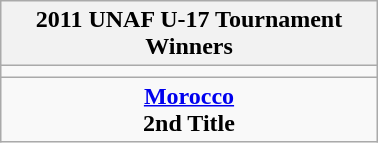<table class="wikitable" style="text-align: center; margin: 0 auto; width: 20%">
<tr>
<th>2011 UNAF U-17 Tournament Winners</th>
</tr>
<tr>
<td></td>
</tr>
<tr>
<td><strong><a href='#'>Morocco</a></strong><br><strong>2nd Title</strong></td>
</tr>
</table>
